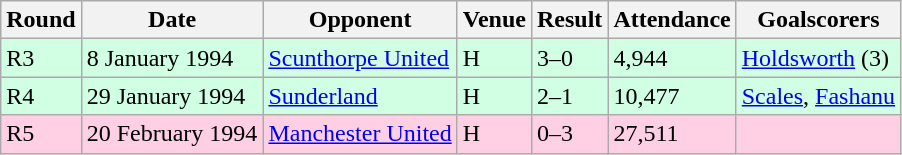<table class="wikitable">
<tr>
<th>Round</th>
<th>Date</th>
<th>Opponent</th>
<th>Venue</th>
<th>Result</th>
<th>Attendance</th>
<th>Goalscorers</th>
</tr>
<tr style="background:#d0ffe3;">
<td>R3</td>
<td>8 January 1994</td>
<td><a href='#'>Scunthorpe United</a></td>
<td>H</td>
<td>3–0</td>
<td>4,944</td>
<td><a href='#'>Holdsworth</a> (3)</td>
</tr>
<tr style="background:#d0ffe3;">
<td>R4</td>
<td>29 January 1994</td>
<td><a href='#'>Sunderland</a></td>
<td>H</td>
<td>2–1</td>
<td>10,477</td>
<td><a href='#'>Scales</a>, <a href='#'>Fashanu</a></td>
</tr>
<tr style="background:#ffd0e3;">
<td>R5</td>
<td>20 February 1994</td>
<td><a href='#'>Manchester United</a></td>
<td>H</td>
<td>0–3</td>
<td>27,511</td>
<td></td>
</tr>
</table>
